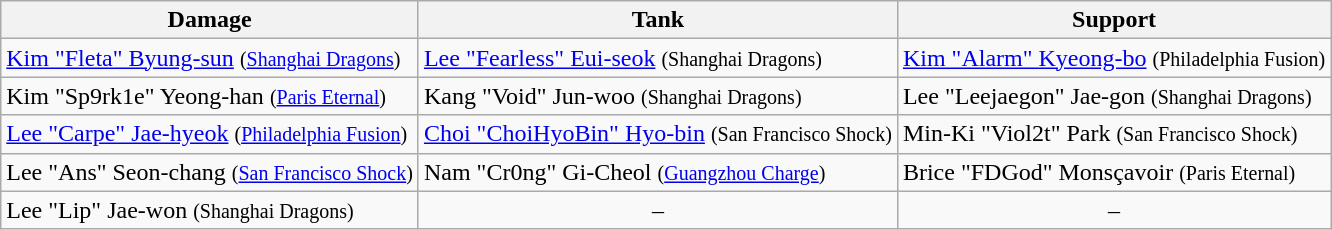<table class="wikitable">
<tr>
<th>Damage</th>
<th>Tank</th>
<th>Support</th>
</tr>
<tr>
<td><a href='#'>Kim "Fleta" Byung-sun</a> <small>(<a href='#'>Shanghai Dragons</a>)</small></td>
<td><a href='#'>Lee "Fearless" Eui-seok</a> <small>(Shanghai Dragons)</small></td>
<td><a href='#'>Kim "Alarm" Kyeong-bo</a> <small>(Philadelphia Fusion)</small></td>
</tr>
<tr>
<td>Kim "Sp9rk1e" Yeong-han <small>(<a href='#'>Paris Eternal</a>)</small></td>
<td>Kang "Void" Jun-woo <small>(Shanghai Dragons)</small></td>
<td>Lee "Leejaegon" Jae-gon <small>(Shanghai Dragons)</small></td>
</tr>
<tr>
<td><a href='#'>Lee "Carpe" Jae-hyeok</a> <small>(<a href='#'>Philadelphia Fusion</a>)</small></td>
<td><a href='#'>Choi "ChoiHyoBin" Hyo-bin</a> <small>(San Francisco Shock)</small></td>
<td>Min-Ki "Viol2t" Park <small>(San Francisco Shock)</small></td>
</tr>
<tr>
<td>Lee "Ans" Seon-chang <small>(<a href='#'>San Francisco Shock</a>)</small></td>
<td>Nam "Cr0ng" Gi-Cheol <small>(<a href='#'>Guangzhou Charge</a>)</small></td>
<td>Brice "FDGod" Monsçavoir <small>(Paris Eternal)</small></td>
</tr>
<tr>
<td>Lee "Lip" Jae-won <small>(Shanghai Dragons)</small></td>
<td align="center">–</td>
<td align="center">–</td>
</tr>
</table>
